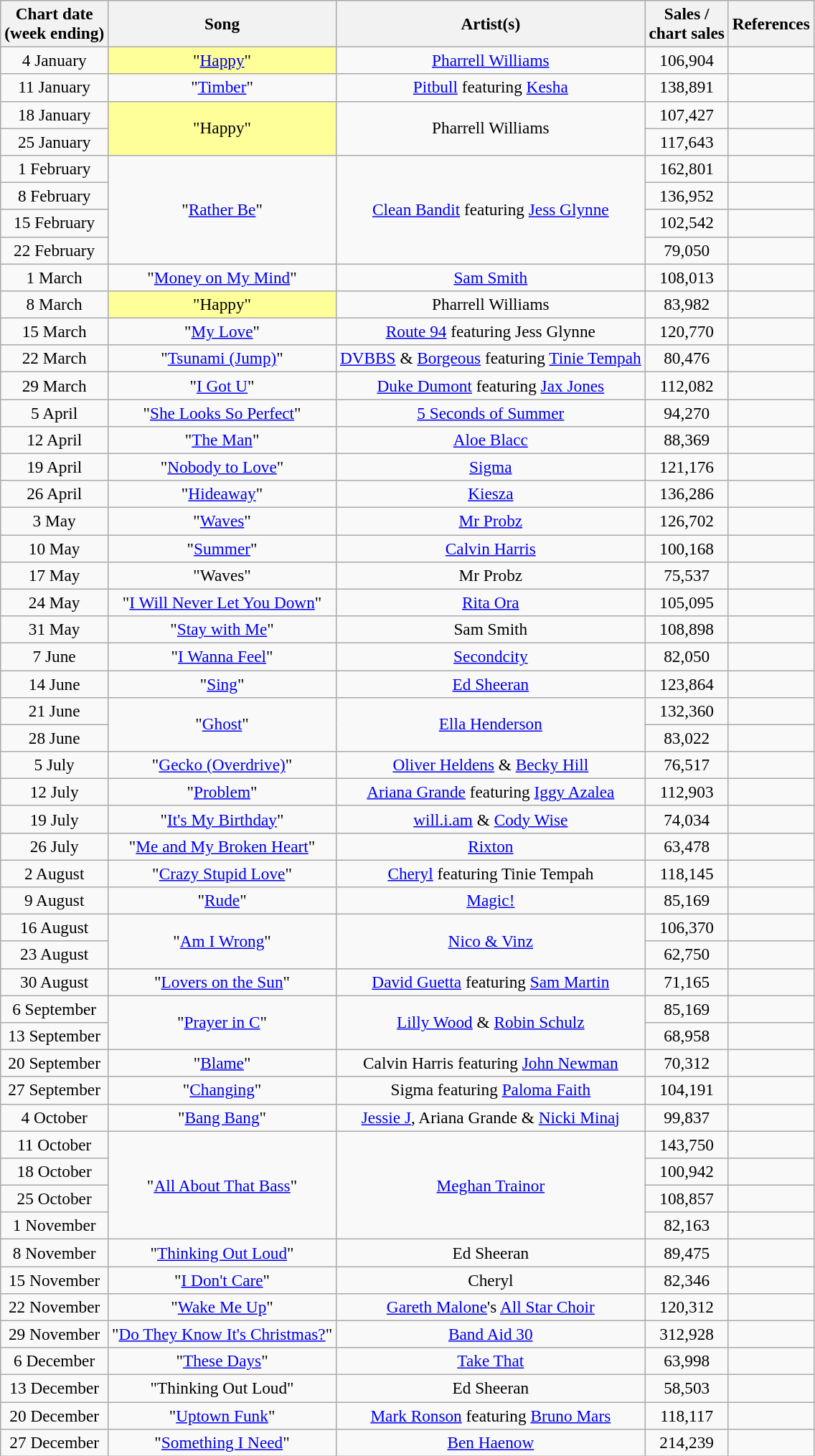<table class="wikitable" style="font-size:97%; text-align:center;">
<tr>
<th>Chart date<br>(week ending)</th>
<th>Song</th>
<th>Artist(s)</th>
<th>Sales /<br>chart sales</th>
<th>References</th>
</tr>
<tr>
<td>4 January</td>
<td bgcolor=#FFFF99>"<a href='#'>Happy</a>" </td>
<td><a href='#'>Pharrell Williams</a></td>
<td>106,904</td>
<td></td>
</tr>
<tr>
<td>11 January</td>
<td>"<a href='#'>Timber</a>"</td>
<td><a href='#'>Pitbull</a> featuring <a href='#'>Kesha</a></td>
<td>138,891</td>
<td></td>
</tr>
<tr>
<td>18 January</td>
<td bgcolor=#FFFF99 rowspan="2">"Happy" </td>
<td rowspan="2">Pharrell Williams</td>
<td>107,427</td>
<td></td>
</tr>
<tr>
<td>25 January</td>
<td>117,643</td>
<td></td>
</tr>
<tr>
<td>1 February</td>
<td rowspan="4">"<a href='#'>Rather Be</a>"</td>
<td rowspan="4"><a href='#'>Clean Bandit</a> featuring <a href='#'>Jess Glynne</a></td>
<td>162,801</td>
<td></td>
</tr>
<tr>
<td>8 February</td>
<td>136,952</td>
<td></td>
</tr>
<tr>
<td>15 February</td>
<td>102,542</td>
<td></td>
</tr>
<tr>
<td>22 February</td>
<td>79,050</td>
<td></td>
</tr>
<tr>
<td>1 March</td>
<td>"<a href='#'>Money on My Mind</a>"</td>
<td><a href='#'>Sam Smith</a></td>
<td>108,013</td>
<td></td>
</tr>
<tr>
<td>8 March</td>
<td bgcolor=#FFFF99>"Happy" </td>
<td>Pharrell Williams</td>
<td>83,982</td>
<td></td>
</tr>
<tr>
<td>15 March</td>
<td>"<a href='#'>My Love</a>"</td>
<td><a href='#'>Route 94</a> featuring Jess Glynne</td>
<td>120,770</td>
<td></td>
</tr>
<tr>
<td>22 March</td>
<td>"<a href='#'>Tsunami (Jump)</a>"</td>
<td><a href='#'>DVBBS</a> & <a href='#'>Borgeous</a> featuring <a href='#'>Tinie Tempah</a></td>
<td>80,476</td>
<td></td>
</tr>
<tr>
<td>29 March</td>
<td>"<a href='#'>I Got U</a>"</td>
<td><a href='#'>Duke Dumont</a> featuring <a href='#'>Jax Jones</a></td>
<td>112,082</td>
<td></td>
</tr>
<tr>
<td>5 April</td>
<td>"<a href='#'>She Looks So Perfect</a>"</td>
<td><a href='#'>5 Seconds of Summer</a></td>
<td>94,270</td>
<td></td>
</tr>
<tr>
<td>12 April</td>
<td>"<a href='#'>The Man</a>"</td>
<td><a href='#'>Aloe Blacc</a></td>
<td>88,369</td>
<td></td>
</tr>
<tr>
<td>19 April</td>
<td>"<a href='#'>Nobody to Love</a>"</td>
<td><a href='#'>Sigma</a></td>
<td>121,176</td>
<td></td>
</tr>
<tr>
<td>26 April</td>
<td>"<a href='#'>Hideaway</a>"</td>
<td><a href='#'>Kiesza</a></td>
<td>136,286</td>
<td></td>
</tr>
<tr>
<td>3 May</td>
<td>"<a href='#'>Waves</a>"</td>
<td><a href='#'>Mr Probz</a></td>
<td>126,702</td>
<td></td>
</tr>
<tr>
<td>10 May</td>
<td>"<a href='#'>Summer</a>"</td>
<td><a href='#'>Calvin Harris</a></td>
<td>100,168</td>
<td></td>
</tr>
<tr>
<td>17 May</td>
<td>"Waves"</td>
<td>Mr Probz</td>
<td>75,537</td>
<td></td>
</tr>
<tr>
<td>24 May</td>
<td>"<a href='#'>I Will Never Let You Down</a>"</td>
<td><a href='#'>Rita Ora</a></td>
<td>105,095</td>
<td></td>
</tr>
<tr>
<td>31 May</td>
<td>"<a href='#'>Stay with Me</a>"</td>
<td>Sam Smith</td>
<td>108,898</td>
<td></td>
</tr>
<tr>
<td>7 June</td>
<td>"<a href='#'>I Wanna Feel</a>"</td>
<td><a href='#'>Secondcity</a></td>
<td>82,050</td>
<td></td>
</tr>
<tr>
<td>14 June</td>
<td>"<a href='#'>Sing</a>"</td>
<td><a href='#'>Ed Sheeran</a></td>
<td>123,864</td>
<td></td>
</tr>
<tr>
<td>21 June</td>
<td rowspan="2">"<a href='#'>Ghost</a>"</td>
<td rowspan="2"><a href='#'>Ella Henderson</a></td>
<td>132,360</td>
<td></td>
</tr>
<tr>
<td>28 June</td>
<td>83,022</td>
<td></td>
</tr>
<tr>
<td>5 July</td>
<td>"<a href='#'>Gecko (Overdrive)</a>"</td>
<td><a href='#'>Oliver Heldens</a> & <a href='#'>Becky Hill</a></td>
<td>76,517</td>
<td></td>
</tr>
<tr>
<td>12 July</td>
<td>"<a href='#'>Problem</a>"</td>
<td><a href='#'>Ariana Grande</a> featuring <a href='#'>Iggy Azalea</a></td>
<td>112,903</td>
<td></td>
</tr>
<tr>
<td>19 July</td>
<td>"<a href='#'>It's My Birthday</a>"</td>
<td><a href='#'>will.i.am</a> & <a href='#'>Cody Wise</a></td>
<td>74,034</td>
<td></td>
</tr>
<tr>
<td>26 July</td>
<td>"<a href='#'>Me and My Broken Heart</a>"</td>
<td><a href='#'>Rixton</a></td>
<td>63,478</td>
<td></td>
</tr>
<tr>
<td>2 August</td>
<td>"<a href='#'>Crazy Stupid Love</a>"</td>
<td><a href='#'>Cheryl</a> featuring Tinie Tempah</td>
<td>118,145</td>
<td></td>
</tr>
<tr>
<td>9 August</td>
<td>"<a href='#'>Rude</a>"</td>
<td><a href='#'>Magic!</a></td>
<td>85,169</td>
<td></td>
</tr>
<tr>
<td>16 August</td>
<td rowspan="2">"<a href='#'>Am I Wrong</a>"</td>
<td rowspan="2"><a href='#'>Nico & Vinz</a></td>
<td>106,370</td>
<td></td>
</tr>
<tr>
<td>23 August</td>
<td>62,750</td>
<td></td>
</tr>
<tr>
<td>30 August</td>
<td>"<a href='#'>Lovers on the Sun</a>"</td>
<td><a href='#'>David Guetta</a> featuring <a href='#'>Sam Martin</a></td>
<td>71,165</td>
<td></td>
</tr>
<tr>
<td>6 September</td>
<td rowspan="2">"<a href='#'>Prayer in C</a>"</td>
<td rowspan="2"><a href='#'>Lilly Wood</a> & <a href='#'>Robin Schulz</a></td>
<td>85,169</td>
<td></td>
</tr>
<tr>
<td>13 September</td>
<td>68,958</td>
<td></td>
</tr>
<tr>
<td>20 September</td>
<td>"<a href='#'>Blame</a>"</td>
<td>Calvin Harris featuring <a href='#'>John Newman</a></td>
<td>70,312</td>
<td></td>
</tr>
<tr>
<td>27 September</td>
<td>"<a href='#'>Changing</a>"</td>
<td>Sigma featuring <a href='#'>Paloma Faith</a></td>
<td>104,191</td>
<td></td>
</tr>
<tr>
<td>4 October</td>
<td>"<a href='#'>Bang Bang</a>"</td>
<td><a href='#'>Jessie J</a>, Ariana Grande & <a href='#'>Nicki Minaj</a></td>
<td>99,837</td>
<td></td>
</tr>
<tr>
<td>11 October</td>
<td rowspan="4">"<a href='#'>All About That Bass</a>"</td>
<td rowspan="4"><a href='#'>Meghan Trainor</a></td>
<td>143,750</td>
<td></td>
</tr>
<tr>
<td>18 October</td>
<td>100,942</td>
<td></td>
</tr>
<tr>
<td>25 October</td>
<td>108,857</td>
<td></td>
</tr>
<tr>
<td>1 November</td>
<td>82,163</td>
<td></td>
</tr>
<tr>
<td>8 November</td>
<td>"<a href='#'>Thinking Out Loud</a>"</td>
<td>Ed Sheeran</td>
<td>89,475</td>
<td></td>
</tr>
<tr>
<td>15 November</td>
<td>"<a href='#'>I Don't Care</a>"</td>
<td>Cheryl</td>
<td>82,346</td>
<td></td>
</tr>
<tr>
<td>22 November</td>
<td>"<a href='#'>Wake Me Up</a>"</td>
<td><a href='#'>Gareth Malone</a>'s <a href='#'>All Star Choir</a></td>
<td>120,312</td>
<td></td>
</tr>
<tr>
<td>29 November</td>
<td>"<a href='#'>Do They Know It's Christmas?</a>"</td>
<td><a href='#'>Band Aid 30</a></td>
<td>312,928</td>
<td></td>
</tr>
<tr>
<td>6 December</td>
<td>"<a href='#'>These Days</a>"</td>
<td><a href='#'>Take That</a></td>
<td>63,998</td>
<td></td>
</tr>
<tr>
<td>13 December</td>
<td>"Thinking Out Loud"</td>
<td>Ed Sheeran</td>
<td>58,503</td>
<td></td>
</tr>
<tr>
<td>20 December</td>
<td>"<a href='#'>Uptown Funk</a>"</td>
<td><a href='#'>Mark Ronson</a> featuring <a href='#'>Bruno Mars</a></td>
<td>118,117</td>
<td></td>
</tr>
<tr>
<td>27 December</td>
<td>"<a href='#'>Something I Need</a>"</td>
<td><a href='#'>Ben Haenow</a></td>
<td>214,239</td>
<td></td>
</tr>
</table>
